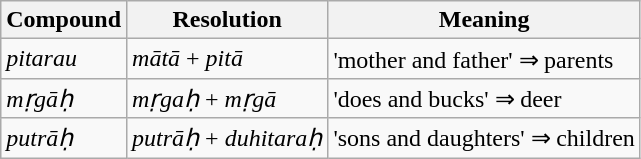<table class="wikitable">
<tr>
<th>Compound</th>
<th>Resolution</th>
<th>Meaning</th>
</tr>
<tr>
<td><em>pitarau</em></td>
<td><em>mātā</em> + <em>pitā</em></td>
<td>'mother and father' ⇒ parents</td>
</tr>
<tr>
<td><em>mṛgāḥ</em></td>
<td><em>mṛgaḥ</em> + <em>mṛgā</em></td>
<td>'does and bucks' ⇒ deer</td>
</tr>
<tr>
<td><em>putrāḥ</em></td>
<td><em>putrāḥ</em> + <em>duhitaraḥ</em></td>
<td>'sons and daughters' ⇒ children</td>
</tr>
</table>
